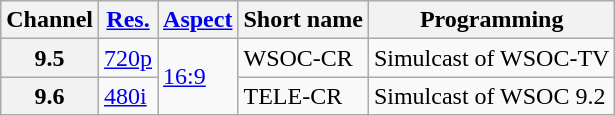<table class="wikitable">
<tr>
<th scope = "col">Channel</th>
<th scope = "col"><a href='#'>Res.</a></th>
<th scope = "col"><a href='#'>Aspect</a></th>
<th scope = "col">Short name</th>
<th scope = "col">Programming</th>
</tr>
<tr>
<th scope = "row">9.5</th>
<td><a href='#'>720p</a></td>
<td rowspan=2><a href='#'>16:9</a></td>
<td>WSOC-CR</td>
<td>Simulcast of WSOC-TV</td>
</tr>
<tr>
<th scope = "row">9.6</th>
<td><a href='#'>480i</a></td>
<td>TELE-CR</td>
<td>Simulcast of WSOC 9.2</td>
</tr>
</table>
